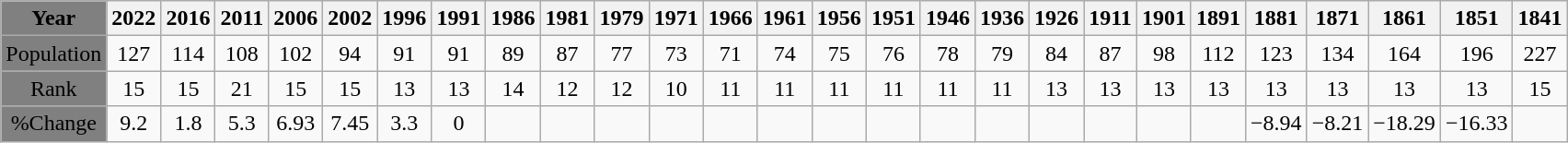<table class="wikitable">
<tr>
<th style="background:grey;">Year</th>
<th>2022</th>
<th>2016</th>
<th>2011</th>
<th>2006</th>
<th>2002</th>
<th>1996</th>
<th>1991</th>
<th>1986</th>
<th>1981</th>
<th>1979</th>
<th>1971</th>
<th>1966</th>
<th>1961</th>
<th>1956</th>
<th>1951</th>
<th>1946</th>
<th>1936</th>
<th>1926</th>
<th>1911</th>
<th>1901</th>
<th>1891</th>
<th>1881</th>
<th>1871</th>
<th>1861</th>
<th>1851</th>
<th>1841</th>
</tr>
<tr align="center">
<td style="background:grey;">Population</td>
<td>127</td>
<td>114</td>
<td>108</td>
<td>102</td>
<td>94</td>
<td>91</td>
<td>91</td>
<td>89</td>
<td>87</td>
<td>77</td>
<td>73</td>
<td>71</td>
<td>74</td>
<td>75</td>
<td>76</td>
<td>78</td>
<td>79</td>
<td>84</td>
<td>87</td>
<td>98</td>
<td>112</td>
<td>123</td>
<td>134</td>
<td>164</td>
<td>196</td>
<td>227</td>
</tr>
<tr align="center">
<td style="background:grey;">Rank</td>
<td>15</td>
<td>15</td>
<td>21</td>
<td>15</td>
<td>15</td>
<td>13</td>
<td>13</td>
<td>14</td>
<td>12</td>
<td>12</td>
<td>10</td>
<td>11</td>
<td>11</td>
<td>11</td>
<td>11</td>
<td>11</td>
<td>11</td>
<td>13</td>
<td>13</td>
<td>13</td>
<td>13</td>
<td>13</td>
<td>13</td>
<td>13</td>
<td>13</td>
<td>15</td>
</tr>
<tr align="center">
<td style="background:grey;">%Change</td>
<td>9.2</td>
<td>1.8</td>
<td>5.3</td>
<td>6.93</td>
<td>7.45</td>
<td>3.3</td>
<td>0</td>
<td></td>
<td></td>
<td></td>
<td></td>
<td></td>
<td></td>
<td></td>
<td></td>
<td></td>
<td></td>
<td></td>
<td></td>
<td></td>
<td></td>
<td>−8.94</td>
<td>−8.21</td>
<td>−18.29</td>
<td>−16.33</td>
<td></td>
</tr>
</table>
